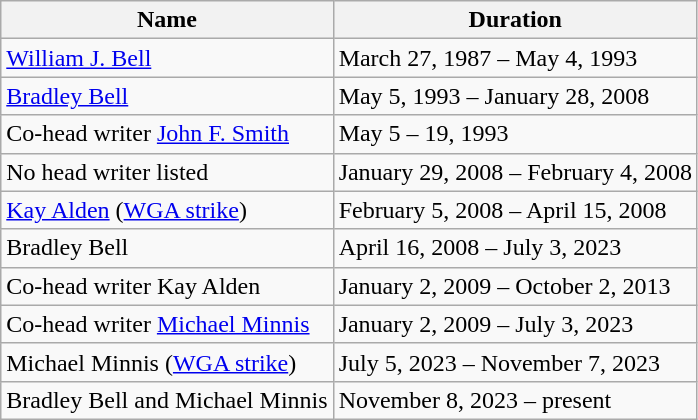<table class="wikitable">
<tr>
<th>Name</th>
<th>Duration</th>
</tr>
<tr>
<td><a href='#'>William J. Bell</a></td>
<td>March 27, 1987 – May 4, 1993</td>
</tr>
<tr>
<td><a href='#'>Bradley Bell</a></td>
<td>May 5, 1993 – January 28, 2008</td>
</tr>
<tr>
<td>Co-head writer <a href='#'>John F. Smith</a></td>
<td>May 5 – 19, 1993</td>
</tr>
<tr>
<td>No head writer listed</td>
<td>January 29, 2008 – February 4, 2008</td>
</tr>
<tr>
<td><a href='#'>Kay Alden</a> (<a href='#'>WGA strike</a>)</td>
<td>February 5, 2008 – April 15, 2008</td>
</tr>
<tr>
<td>Bradley Bell</td>
<td>April 16, 2008 – July 3, 2023</td>
</tr>
<tr>
<td>Co-head writer Kay Alden</td>
<td>January 2, 2009 – October 2, 2013</td>
</tr>
<tr>
<td>Co-head writer <a href='#'>Michael Minnis</a></td>
<td>January 2, 2009 – July 3, 2023</td>
</tr>
<tr>
<td>Michael Minnis (<a href='#'>WGA strike</a>)</td>
<td>July 5, 2023 – November 7, 2023</td>
</tr>
<tr>
<td>Bradley Bell and Michael Minnis</td>
<td>November 8, 2023 – present</td>
</tr>
</table>
